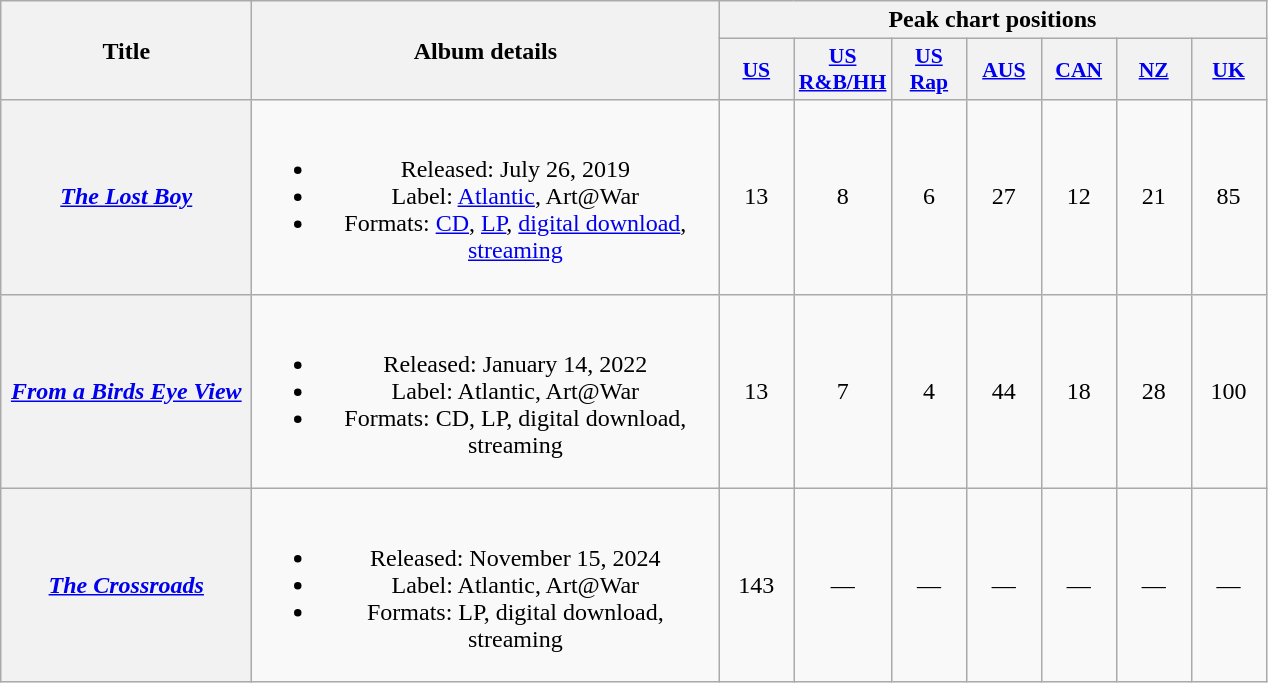<table class="wikitable plainrowheaders" style="text-align:center">
<tr>
<th scope="col" rowspan="2" style="width:10em;">Title</th>
<th scope="col" rowspan="2" style="width:19em;">Album details</th>
<th scope="col" colspan="7">Peak chart positions</th>
</tr>
<tr>
<th scope="col" style="width:3em;font-size:90%;"><a href='#'>US</a><br></th>
<th scope="col" style="width:3em;font-size:90%;"><a href='#'>US R&B/HH</a><br></th>
<th scope="col" style="width:3em;font-size:90%;"><a href='#'>US<br>Rap</a><br></th>
<th scope="col" style="width:3em;font-size:90%;"><a href='#'>AUS</a><br></th>
<th scope="col" style="width:3em;font-size:90%;"><a href='#'>CAN</a><br></th>
<th scope="col" style="width:3em;font-size:90%;"><a href='#'>NZ</a><br></th>
<th scope="col" style="width:3em;font-size:90%;"><a href='#'>UK</a><br></th>
</tr>
<tr>
<th scope="row"><em><a href='#'>The Lost Boy</a></em></th>
<td><br><ul><li>Released: July 26, 2019</li><li>Label: <a href='#'>Atlantic</a>, Art@War</li><li>Formats: <a href='#'>CD</a>, <a href='#'>LP</a>, <a href='#'>digital download</a>, <a href='#'>streaming</a></li></ul></td>
<td>13</td>
<td>8</td>
<td>6</td>
<td>27</td>
<td>12</td>
<td>21</td>
<td>85</td>
</tr>
<tr>
<th scope="row"><em><a href='#'>From a Birds Eye View</a></em></th>
<td><br><ul><li>Released: January 14, 2022</li><li>Label: Atlantic, Art@War</li><li>Formats: CD, LP, digital download, streaming</li></ul></td>
<td>13</td>
<td>7</td>
<td>4</td>
<td>44</td>
<td>18</td>
<td>28</td>
<td>100</td>
</tr>
<tr>
<th scope="row"><em><a href='#'>The Crossroads</a></em></th>
<td><br><ul><li>Released: November 15, 2024</li><li>Label: Atlantic, Art@War</li><li>Formats: LP, digital download, streaming</li></ul></td>
<td>143</td>
<td>—</td>
<td>—</td>
<td>—</td>
<td>—</td>
<td>—</td>
<td>—</td>
</tr>
</table>
